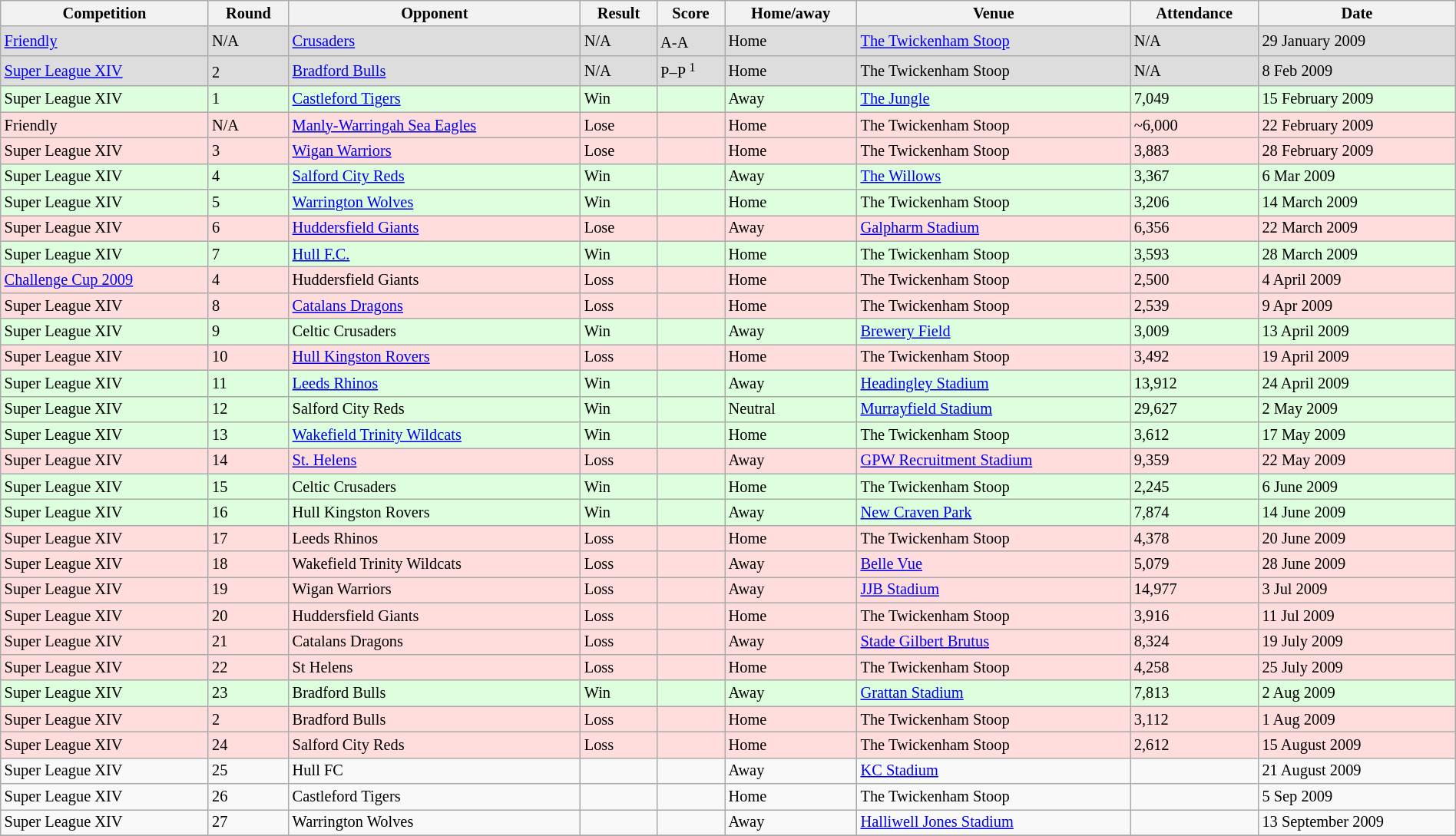<table class="wikitable" style="font-size:85%;" width="100%">
<tr>
<th>Competition</th>
<th>Round</th>
<th>Opponent</th>
<th>Result</th>
<th>Score</th>
<th>Home/away</th>
<th>Venue</th>
<th>Attendance</th>
<th>Date</th>
</tr>
<tr bgcolor="#dddddd">
<td><a href='#'>Friendly</a></td>
<td>N/A</td>
<td> <a href='#'>Crusaders</a></td>
<td>N/A</td>
<td>A-A <sup></sup></td>
<td>Home</td>
<td><a href='#'>The Twickenham Stoop</a></td>
<td>N/A</td>
<td>29 January 2009</td>
</tr>
<tr bgcolor="#dddddd">
<td><a href='#'>Super League XIV</a></td>
<td>2 <sup></sup></td>
<td> <a href='#'>Bradford Bulls</a></td>
<td>N/A</td>
<td>P–P <sup>1</sup></td>
<td>Home</td>
<td>The Twickenham Stoop</td>
<td>N/A</td>
<td>8 Feb 2009</td>
</tr>
<tr bgcolor="#ddffdd">
<td>Super League XIV</td>
<td>1</td>
<td> <a href='#'>Castleford Tigers</a></td>
<td>Win</td>
<td></td>
<td>Away</td>
<td><a href='#'>The Jungle</a></td>
<td>7,049</td>
<td>15 February 2009</td>
</tr>
<tr bgcolor="#ffdddd">
<td>Friendly</td>
<td>N/A</td>
<td> <a href='#'>Manly-Warringah Sea Eagles</a></td>
<td>Lose</td>
<td></td>
<td>Home</td>
<td>The Twickenham Stoop</td>
<td>~6,000</td>
<td>22 February 2009</td>
</tr>
<tr bgcolor="#ffdddd">
<td>Super League XIV</td>
<td>3</td>
<td> <a href='#'>Wigan Warriors</a></td>
<td>Lose</td>
<td></td>
<td>Home</td>
<td>The Twickenham Stoop</td>
<td>3,883</td>
<td>28 February 2009</td>
</tr>
<tr bgcolor="#ddffdd">
<td>Super League XIV</td>
<td>4</td>
<td> <a href='#'>Salford City Reds</a></td>
<td>Win</td>
<td></td>
<td>Away</td>
<td><a href='#'>The Willows</a></td>
<td>3,367</td>
<td>6 Mar 2009</td>
</tr>
<tr bgcolor="#ddffdd">
<td>Super League XIV</td>
<td>5</td>
<td> <a href='#'>Warrington Wolves</a></td>
<td>Win</td>
<td></td>
<td>Home</td>
<td>The Twickenham Stoop</td>
<td>3,206</td>
<td>14 March 2009</td>
</tr>
<tr bgcolor="#ffdddd">
<td>Super League XIV</td>
<td>6</td>
<td> <a href='#'>Huddersfield Giants</a></td>
<td>Lose</td>
<td></td>
<td>Away</td>
<td><a href='#'>Galpharm Stadium</a></td>
<td>6,356</td>
<td>22 March 2009</td>
</tr>
<tr bgcolor="#ddffdd">
<td>Super League XIV</td>
<td>7</td>
<td> <a href='#'>Hull F.C.</a></td>
<td>Win</td>
<td></td>
<td>Home</td>
<td>The Twickenham Stoop</td>
<td>3,593</td>
<td>28 March 2009</td>
</tr>
<tr bgcolor="#ffdddd">
<td><a href='#'>Challenge Cup 2009</a></td>
<td>4</td>
<td> Huddersfield Giants</td>
<td>Loss</td>
<td></td>
<td>Home</td>
<td>The Twickenham Stoop</td>
<td>2,500</td>
<td>4 April 2009</td>
</tr>
<tr bgcolor="#ffdddd">
<td>Super League XIV</td>
<td>8</td>
<td> <a href='#'>Catalans Dragons</a></td>
<td>Loss</td>
<td></td>
<td>Home</td>
<td>The Twickenham Stoop</td>
<td>2,539</td>
<td>9 Apr 2009</td>
</tr>
<tr bgcolor="#ddffdd">
<td>Super League XIV</td>
<td>9</td>
<td> Celtic Crusaders</td>
<td>Win</td>
<td></td>
<td>Away</td>
<td><a href='#'>Brewery Field</a></td>
<td>3,009</td>
<td>13 April 2009</td>
</tr>
<tr bgcolor="#ffdddd">
<td>Super League XIV</td>
<td>10</td>
<td> <a href='#'>Hull Kingston Rovers</a></td>
<td>Loss</td>
<td></td>
<td>Home</td>
<td>The Twickenham Stoop</td>
<td>3,492</td>
<td>19 April 2009</td>
</tr>
<tr bgcolor="#ddffdd">
<td>Super League XIV</td>
<td>11</td>
<td> <a href='#'>Leeds Rhinos</a></td>
<td>Win</td>
<td></td>
<td>Away</td>
<td><a href='#'>Headingley Stadium</a></td>
<td>13,912</td>
<td>24 April 2009</td>
</tr>
<tr bgcolor="#ddffdd">
<td>Super League XIV</td>
<td>12</td>
<td> Salford City Reds</td>
<td>Win</td>
<td></td>
<td>Neutral</td>
<td><a href='#'>Murrayfield Stadium</a></td>
<td>29,627</td>
<td>2 May 2009</td>
</tr>
<tr bgcolor="#ddffdd">
<td>Super League XIV</td>
<td>13</td>
<td> <a href='#'>Wakefield Trinity Wildcats</a></td>
<td>Win</td>
<td></td>
<td>Home</td>
<td>The Twickenham Stoop</td>
<td>3,612</td>
<td>17 May 2009</td>
</tr>
<tr bgcolor="#ffdddd">
<td>Super League XIV</td>
<td>14</td>
<td> <a href='#'>St. Helens</a></td>
<td>Loss</td>
<td></td>
<td>Away</td>
<td><a href='#'>GPW Recruitment Stadium</a></td>
<td>9,359</td>
<td>22 May 2009</td>
</tr>
<tr bgcolor="#ddffdd">
<td>Super League XIV</td>
<td>15</td>
<td> Celtic Crusaders</td>
<td>Win</td>
<td></td>
<td>Home</td>
<td>The Twickenham Stoop</td>
<td>2,245</td>
<td>6 June 2009</td>
</tr>
<tr bgcolor="#ddffdd">
<td>Super League XIV</td>
<td>16</td>
<td> Hull Kingston Rovers</td>
<td>Win</td>
<td></td>
<td>Away</td>
<td><a href='#'>New Craven Park</a></td>
<td>7,874</td>
<td>14 June 2009</td>
</tr>
<tr bgcolor="#ffdddd">
<td>Super League XIV</td>
<td>17</td>
<td> Leeds Rhinos</td>
<td>Loss</td>
<td></td>
<td>Home</td>
<td>The Twickenham Stoop</td>
<td>4,378</td>
<td>20 June 2009</td>
</tr>
<tr bgcolor="#ffdddd">
<td>Super League XIV</td>
<td>18</td>
<td> Wakefield Trinity Wildcats</td>
<td>Loss</td>
<td></td>
<td>Away</td>
<td><a href='#'>Belle Vue</a></td>
<td>5,079</td>
<td>28 June 2009</td>
</tr>
<tr bgcolor="#ffdddd">
<td>Super League XIV</td>
<td>19</td>
<td> Wigan Warriors</td>
<td>Loss</td>
<td></td>
<td>Away</td>
<td><a href='#'>JJB Stadium</a></td>
<td>14,977</td>
<td>3 Jul 2009</td>
</tr>
<tr bgcolor="#ffdddd">
<td>Super League XIV</td>
<td>20</td>
<td> Huddersfield Giants</td>
<td>Loss</td>
<td></td>
<td>Home</td>
<td>The Twickenham Stoop</td>
<td>3,916</td>
<td>11 Jul 2009</td>
</tr>
<tr bgcolor="#ffdddd">
<td>Super League XIV</td>
<td>21</td>
<td> Catalans Dragons</td>
<td>Loss</td>
<td></td>
<td>Away</td>
<td><a href='#'>Stade Gilbert Brutus</a></td>
<td>8,324</td>
<td>19 July 2009</td>
</tr>
<tr bgcolor="#ffdddd">
<td>Super League XIV</td>
<td>22</td>
<td> St Helens</td>
<td>Loss</td>
<td></td>
<td>Home</td>
<td>The Twickenham Stoop</td>
<td>4,258</td>
<td>25 July 2009</td>
</tr>
<tr bgcolor="#ddffdd">
<td>Super League XIV</td>
<td>23</td>
<td> Bradford Bulls</td>
<td>Win</td>
<td></td>
<td>Away</td>
<td><a href='#'>Grattan Stadium</a></td>
<td>7,813</td>
<td>2 Aug 2009</td>
</tr>
<tr bgcolor="#ffdddd">
<td>Super League XIV</td>
<td>2</td>
<td> Bradford Bulls</td>
<td>Loss</td>
<td></td>
<td>Home</td>
<td>The Twickenham Stoop</td>
<td>3,112</td>
<td>1 Aug 2009</td>
</tr>
<tr bgcolor="#ffdddd">
<td>Super League XIV</td>
<td>24</td>
<td> Salford City Reds</td>
<td>Loss</td>
<td></td>
<td>Home</td>
<td>The Twickenham Stoop</td>
<td>2,612</td>
<td>15 August 2009</td>
</tr>
<tr>
<td>Super League XIV</td>
<td>25</td>
<td> Hull FC</td>
<td></td>
<td></td>
<td>Away</td>
<td><a href='#'>KC Stadium</a></td>
<td></td>
<td>21 August 2009</td>
</tr>
<tr>
<td>Super League XIV</td>
<td>26</td>
<td> Castleford Tigers</td>
<td></td>
<td></td>
<td>Home</td>
<td>The Twickenham Stoop</td>
<td></td>
<td>5 Sep 2009</td>
</tr>
<tr>
<td>Super League XIV</td>
<td>27</td>
<td> Warrington Wolves</td>
<td></td>
<td></td>
<td>Away</td>
<td><a href='#'>Halliwell Jones Stadium</a></td>
<td></td>
<td>13 September 2009</td>
</tr>
<tr>
</tr>
</table>
